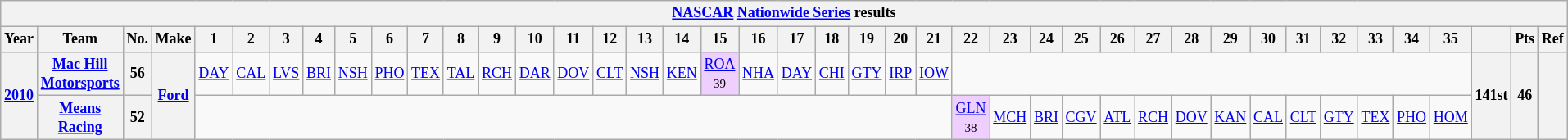<table class="wikitable" style="text-align:center; font-size:75%">
<tr>
<th colspan=42><a href='#'>NASCAR</a> <a href='#'>Nationwide Series</a> results</th>
</tr>
<tr>
<th>Year</th>
<th>Team</th>
<th>No.</th>
<th>Make</th>
<th>1</th>
<th>2</th>
<th>3</th>
<th>4</th>
<th>5</th>
<th>6</th>
<th>7</th>
<th>8</th>
<th>9</th>
<th>10</th>
<th>11</th>
<th>12</th>
<th>13</th>
<th>14</th>
<th>15</th>
<th>16</th>
<th>17</th>
<th>18</th>
<th>19</th>
<th>20</th>
<th>21</th>
<th>22</th>
<th>23</th>
<th>24</th>
<th>25</th>
<th>26</th>
<th>27</th>
<th>28</th>
<th>29</th>
<th>30</th>
<th>31</th>
<th>32</th>
<th>33</th>
<th>34</th>
<th>35</th>
<th></th>
<th>Pts</th>
<th>Ref</th>
</tr>
<tr>
<th rowspan=2><a href='#'>2010</a></th>
<th><a href='#'>Mac Hill Motorsports</a></th>
<th>56</th>
<th rowspan=2><a href='#'>Ford</a></th>
<td><a href='#'>DAY</a></td>
<td><a href='#'>CAL</a></td>
<td><a href='#'>LVS</a></td>
<td><a href='#'>BRI</a></td>
<td><a href='#'>NSH</a></td>
<td><a href='#'>PHO</a></td>
<td><a href='#'>TEX</a></td>
<td><a href='#'>TAL</a></td>
<td><a href='#'>RCH</a></td>
<td><a href='#'>DAR</a></td>
<td><a href='#'>DOV</a></td>
<td><a href='#'>CLT</a></td>
<td><a href='#'>NSH</a></td>
<td><a href='#'>KEN</a></td>
<td style="background:#EFCFFF;"><a href='#'>ROA</a><br><small>39</small></td>
<td><a href='#'>NHA</a></td>
<td><a href='#'>DAY</a></td>
<td><a href='#'>CHI</a></td>
<td><a href='#'>GTY</a></td>
<td><a href='#'>IRP</a></td>
<td><a href='#'>IOW</a></td>
<td colspan=14></td>
<th rowspan=2>141st</th>
<th rowspan=2>46</th>
<th rowspan=2></th>
</tr>
<tr>
<th><a href='#'>Means Racing</a></th>
<th>52</th>
<td colspan=21></td>
<td style="background:#EFCFFF;"><a href='#'>GLN</a><br><small>38</small></td>
<td><a href='#'>MCH</a></td>
<td><a href='#'>BRI</a></td>
<td><a href='#'>CGV</a></td>
<td><a href='#'>ATL</a></td>
<td><a href='#'>RCH</a></td>
<td><a href='#'>DOV</a></td>
<td><a href='#'>KAN</a></td>
<td><a href='#'>CAL</a></td>
<td><a href='#'>CLT</a></td>
<td><a href='#'>GTY</a></td>
<td><a href='#'>TEX</a></td>
<td><a href='#'>PHO</a></td>
<td><a href='#'>HOM</a></td>
</tr>
</table>
